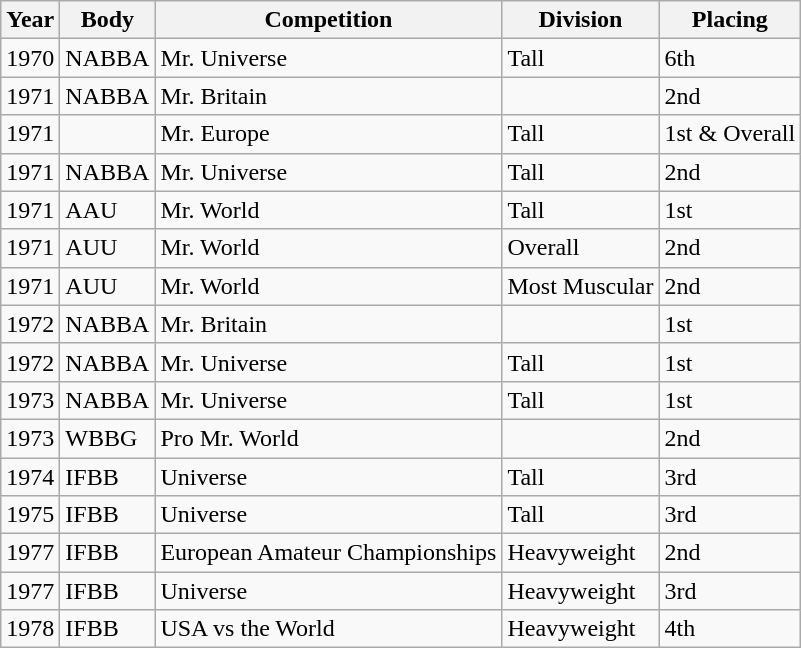<table class="wikitable">
<tr>
<th>Year</th>
<th>Body</th>
<th>Competition</th>
<th>Division</th>
<th>Placing</th>
</tr>
<tr>
<td>1970</td>
<td>NABBA</td>
<td>Mr. Universe</td>
<td>Tall</td>
<td>6th</td>
</tr>
<tr>
<td>1971</td>
<td>NABBA</td>
<td>Mr. Britain</td>
<td></td>
<td>2nd</td>
</tr>
<tr>
<td>1971</td>
<td></td>
<td>Mr. Europe</td>
<td>Tall</td>
<td>1st & Overall</td>
</tr>
<tr>
<td>1971</td>
<td>NABBA</td>
<td>Mr. Universe</td>
<td>Tall</td>
<td>2nd</td>
</tr>
<tr>
<td>1971</td>
<td>AAU</td>
<td>Mr. World</td>
<td>Tall</td>
<td>1st</td>
</tr>
<tr>
<td>1971</td>
<td>AUU</td>
<td>Mr. World</td>
<td>Overall</td>
<td>2nd</td>
</tr>
<tr>
<td>1971</td>
<td>AUU</td>
<td>Mr. World</td>
<td>Most Muscular</td>
<td>2nd</td>
</tr>
<tr>
<td>1972</td>
<td>NABBA</td>
<td>Mr. Britain</td>
<td></td>
<td>1st</td>
</tr>
<tr>
<td>1972</td>
<td>NABBA</td>
<td>Mr. Universe</td>
<td>Tall</td>
<td>1st</td>
</tr>
<tr>
<td>1973</td>
<td>NABBA</td>
<td>Mr. Universe</td>
<td>Tall</td>
<td>1st</td>
</tr>
<tr>
<td>1973</td>
<td>WBBG</td>
<td>Pro Mr. World</td>
<td></td>
<td>2nd</td>
</tr>
<tr>
<td>1974</td>
<td>IFBB</td>
<td>Universe</td>
<td>Tall</td>
<td>3rd</td>
</tr>
<tr>
<td>1975</td>
<td>IFBB</td>
<td>Universe</td>
<td>Tall</td>
<td>3rd</td>
</tr>
<tr>
<td>1977</td>
<td>IFBB</td>
<td>European Amateur Championships</td>
<td>Heavyweight</td>
<td>2nd</td>
</tr>
<tr>
<td>1977</td>
<td>IFBB</td>
<td>Universe</td>
<td>Heavyweight</td>
<td>3rd</td>
</tr>
<tr>
<td>1978</td>
<td>IFBB</td>
<td>USA vs the World</td>
<td>Heavyweight</td>
<td>4th</td>
</tr>
</table>
